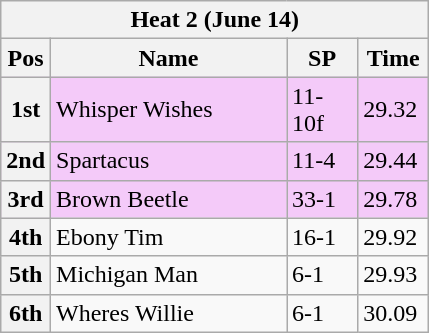<table class="wikitable">
<tr>
<th colspan="6">Heat 2 (June 14)</th>
</tr>
<tr>
<th width=20>Pos</th>
<th width=150>Name</th>
<th width=40>SP</th>
<th width=40>Time</th>
</tr>
<tr style="background: #f4caf9;">
<th>1st</th>
<td>Whisper Wishes</td>
<td>11-10f</td>
<td>29.32</td>
</tr>
<tr style="background: #f4caf9;">
<th>2nd</th>
<td>Spartacus</td>
<td>11-4</td>
<td>29.44</td>
</tr>
<tr style="background: #f4caf9;">
<th>3rd</th>
<td>Brown Beetle</td>
<td>33-1</td>
<td>29.78</td>
</tr>
<tr>
<th>4th</th>
<td>Ebony Tim</td>
<td>16-1</td>
<td>29.92</td>
</tr>
<tr>
<th>5th</th>
<td>Michigan Man</td>
<td>6-1</td>
<td>29.93</td>
</tr>
<tr>
<th>6th</th>
<td>Wheres Willie</td>
<td>6-1</td>
<td>30.09</td>
</tr>
</table>
